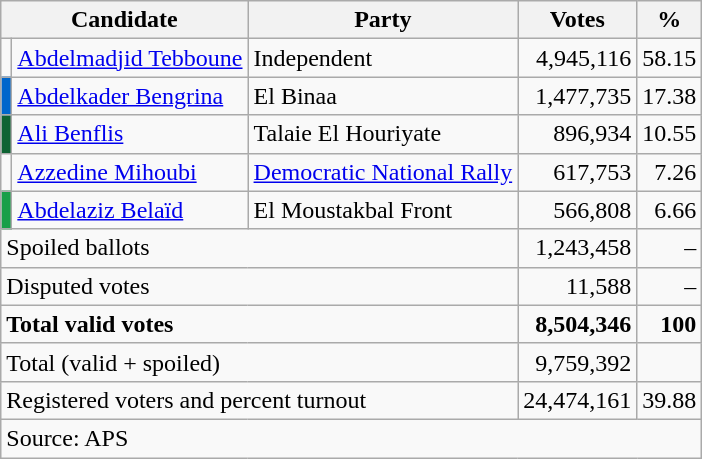<table class=wikitable style=text-align:right>
<tr>
<th colspan=2>Candidate</th>
<th>Party</th>
<th>Votes</th>
<th>%</th>
</tr>
<tr>
<td bgcolor=></td>
<td align=left><a href='#'>Abdelmadjid Tebboune</a></td>
<td align=left>Independent</td>
<td>4,945,116</td>
<td>58.15</td>
</tr>
<tr>
<td bgcolor=#0066cc></td>
<td align=left><a href='#'>Abdelkader Bengrina</a></td>
<td align=left>El Binaa</td>
<td>1,477,735</td>
<td>17.38</td>
</tr>
<tr>
<td bgcolor=#0E6333></td>
<td align=left><a href='#'>Ali Benflis</a></td>
<td align=left>Talaie El Houriyate</td>
<td>896,934</td>
<td>10.55</td>
</tr>
<tr>
<td bgcolor=></td>
<td align=left><a href='#'>Azzedine Mihoubi</a></td>
<td align=left><a href='#'>Democratic National Rally</a></td>
<td>617,753</td>
<td>7.26</td>
</tr>
<tr>
<td bgcolor=#189F48></td>
<td align=left><a href='#'>Abdelaziz Belaïd</a></td>
<td align="left">El Moustakbal Front</td>
<td>566,808</td>
<td>6.66</td>
</tr>
<tr>
<td align=left colspan=3>Spoiled ballots</td>
<td>1,243,458</td>
<td>–</td>
</tr>
<tr>
<td align=left colspan=3>Disputed votes</td>
<td>11,588</td>
<td>–</td>
</tr>
<tr>
<td align=left colspan=3><strong>Total valid votes</strong></td>
<td><strong>8,504,346</strong></td>
<td><strong>100</strong></td>
</tr>
<tr>
<td colspan=3 align=left>Total (valid + spoiled)</td>
<td>9,759,392</td>
<td></td>
</tr>
<tr>
<td align=left colspan=3>Registered voters and percent turnout</td>
<td>24,474,161</td>
<td>39.88</td>
</tr>
<tr>
<td align=left colspan=5>Source: APS</td>
</tr>
</table>
